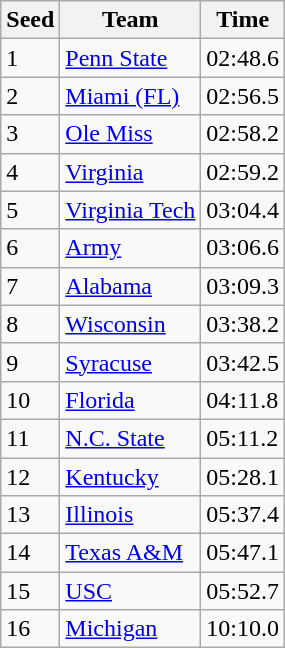<table class="wikitable">
<tr>
<th>Seed</th>
<th>Team</th>
<th>Time</th>
</tr>
<tr>
<td>1</td>
<td><a href='#'>Penn State</a></td>
<td>02:48.6</td>
</tr>
<tr>
<td>2</td>
<td><a href='#'>Miami (FL)</a></td>
<td>02:56.5</td>
</tr>
<tr>
<td>3</td>
<td><a href='#'>Ole Miss</a></td>
<td>02:58.2</td>
</tr>
<tr>
<td>4</td>
<td><a href='#'>Virginia</a></td>
<td>02:59.2</td>
</tr>
<tr>
<td>5</td>
<td><a href='#'>Virginia Tech</a></td>
<td>03:04.4</td>
</tr>
<tr>
<td>6</td>
<td><a href='#'>Army</a></td>
<td>03:06.6</td>
</tr>
<tr>
<td>7</td>
<td><a href='#'>Alabama</a></td>
<td>03:09.3</td>
</tr>
<tr>
<td>8</td>
<td><a href='#'>Wisconsin</a></td>
<td>03:38.2</td>
</tr>
<tr>
<td>9</td>
<td><a href='#'>Syracuse</a></td>
<td>03:42.5</td>
</tr>
<tr>
<td>10</td>
<td><a href='#'>Florida</a></td>
<td>04:11.8</td>
</tr>
<tr>
<td>11</td>
<td><a href='#'>N.C. State</a></td>
<td>05:11.2</td>
</tr>
<tr>
<td>12</td>
<td><a href='#'>Kentucky</a></td>
<td>05:28.1</td>
</tr>
<tr>
<td>13</td>
<td><a href='#'>Illinois</a></td>
<td>05:37.4</td>
</tr>
<tr>
<td>14</td>
<td><a href='#'>Texas A&M</a></td>
<td>05:47.1</td>
</tr>
<tr>
<td>15</td>
<td><a href='#'>USC</a></td>
<td>05:52.7</td>
</tr>
<tr>
<td>16</td>
<td><a href='#'>Michigan</a></td>
<td>10:10.0</td>
</tr>
</table>
